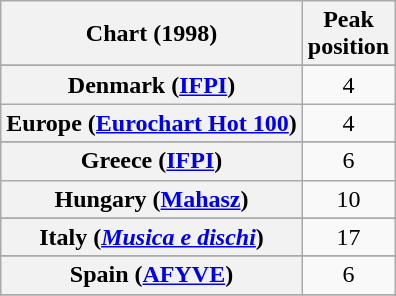<table class="wikitable sortable plainrowheaders" style="text-align:center">
<tr>
<th>Chart (1998)</th>
<th>Peak<br>position</th>
</tr>
<tr>
</tr>
<tr>
</tr>
<tr>
</tr>
<tr>
</tr>
<tr>
</tr>
<tr>
</tr>
<tr>
<th scope="row">Denmark (<a href='#'>IFPI</a>)</th>
<td>4</td>
</tr>
<tr>
<th scope="row">Europe (<a href='#'>Eurochart Hot 100</a>)</th>
<td>4</td>
</tr>
<tr>
</tr>
<tr>
</tr>
<tr>
</tr>
<tr>
<th scope="row">Greece (<a href='#'>IFPI</a>)</th>
<td>6</td>
</tr>
<tr>
<th scope="row">Hungary (<a href='#'>Mahasz</a>)</th>
<td>10</td>
</tr>
<tr>
</tr>
<tr>
<th scope="row">Italy (<em><a href='#'>Musica e dischi</a></em>)</th>
<td>17</td>
</tr>
<tr>
</tr>
<tr>
</tr>
<tr>
</tr>
<tr>
</tr>
<tr>
</tr>
<tr>
<th scope="row">Spain (<a href='#'>AFYVE</a>)</th>
<td>6</td>
</tr>
<tr>
</tr>
<tr>
</tr>
<tr>
</tr>
<tr>
</tr>
<tr>
</tr>
<tr>
</tr>
</table>
